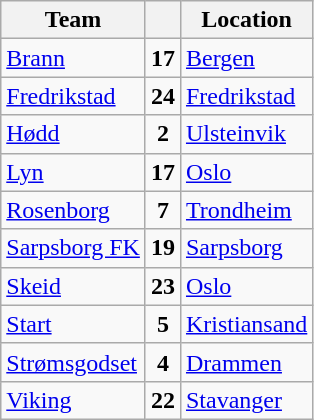<table class="wikitable sortable" border="1">
<tr>
<th>Team</th>
<th></th>
<th>Location</th>
</tr>
<tr>
<td><a href='#'>Brann</a></td>
<td align="center"><strong>17</strong></td>
<td><a href='#'>Bergen</a></td>
</tr>
<tr>
<td><a href='#'>Fredrikstad</a></td>
<td align="center"><strong>24</strong></td>
<td><a href='#'>Fredrikstad</a></td>
</tr>
<tr>
<td><a href='#'>Hødd</a></td>
<td align="center"><strong>2</strong></td>
<td><a href='#'>Ulsteinvik</a></td>
</tr>
<tr>
<td><a href='#'>Lyn</a></td>
<td align="center"><strong>17</strong></td>
<td><a href='#'>Oslo</a></td>
</tr>
<tr>
<td><a href='#'>Rosenborg</a></td>
<td align="center"><strong>7</strong></td>
<td><a href='#'>Trondheim</a></td>
</tr>
<tr>
<td><a href='#'>Sarpsborg FK</a></td>
<td align="center"><strong>19</strong></td>
<td><a href='#'>Sarpsborg</a></td>
</tr>
<tr>
<td><a href='#'>Skeid</a></td>
<td align="center"><strong>23</strong></td>
<td><a href='#'>Oslo</a></td>
</tr>
<tr>
<td><a href='#'>Start</a></td>
<td align="center"><strong>5</strong></td>
<td><a href='#'>Kristiansand</a></td>
</tr>
<tr>
<td><a href='#'>Strømsgodset</a></td>
<td align="center"><strong>4</strong></td>
<td><a href='#'>Drammen</a></td>
</tr>
<tr>
<td><a href='#'>Viking</a></td>
<td align="center"><strong>22</strong></td>
<td><a href='#'>Stavanger</a></td>
</tr>
</table>
